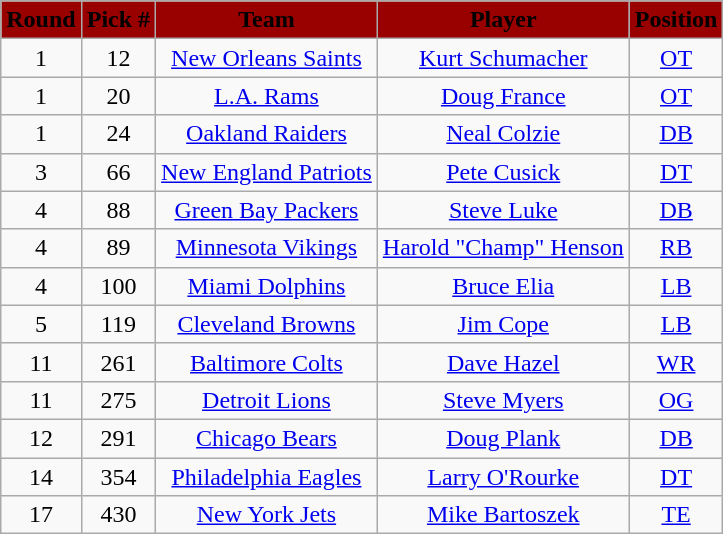<table class="wikitable" style="text-align:center">
<tr style="background:#900;">
<td><strong><span>Round</span></strong></td>
<td><strong><span>Pick #</span></strong></td>
<td><strong><span>Team</span></strong></td>
<td><strong><span>Player</span></strong></td>
<td><strong><span>Position</span></strong></td>
</tr>
<tr>
<td>1</td>
<td align=center>12</td>
<td><a href='#'>New Orleans Saints</a></td>
<td><a href='#'>Kurt Schumacher</a></td>
<td><a href='#'>OT</a></td>
</tr>
<tr>
<td>1</td>
<td align=center>20</td>
<td><a href='#'>L.A. Rams</a></td>
<td><a href='#'>Doug France</a></td>
<td><a href='#'>OT</a></td>
</tr>
<tr>
<td>1</td>
<td align=center>24</td>
<td><a href='#'>Oakland Raiders</a></td>
<td><a href='#'>Neal Colzie</a></td>
<td><a href='#'>DB</a></td>
</tr>
<tr>
<td>3</td>
<td align=center>66</td>
<td><a href='#'>New England Patriots</a></td>
<td><a href='#'>Pete Cusick</a></td>
<td><a href='#'>DT</a></td>
</tr>
<tr>
<td>4</td>
<td align=center>88</td>
<td><a href='#'>Green Bay Packers</a></td>
<td><a href='#'>Steve Luke</a></td>
<td><a href='#'>DB</a></td>
</tr>
<tr>
<td>4</td>
<td align=center>89</td>
<td><a href='#'>Minnesota Vikings</a></td>
<td><a href='#'>Harold "Champ" Henson</a></td>
<td><a href='#'>RB</a></td>
</tr>
<tr>
<td>4</td>
<td align=center>100</td>
<td><a href='#'>Miami Dolphins</a></td>
<td><a href='#'>Bruce Elia</a></td>
<td><a href='#'>LB</a></td>
</tr>
<tr>
<td>5</td>
<td align=center>119</td>
<td><a href='#'>Cleveland Browns</a></td>
<td><a href='#'>Jim Cope</a></td>
<td><a href='#'>LB</a></td>
</tr>
<tr>
<td>11</td>
<td align=center>261</td>
<td><a href='#'>Baltimore Colts</a></td>
<td><a href='#'>Dave Hazel</a></td>
<td><a href='#'>WR</a></td>
</tr>
<tr>
<td>11</td>
<td align=center>275</td>
<td><a href='#'>Detroit Lions</a></td>
<td><a href='#'>Steve Myers</a></td>
<td><a href='#'>OG</a></td>
</tr>
<tr>
<td>12</td>
<td align=center>291</td>
<td><a href='#'>Chicago Bears</a></td>
<td><a href='#'>Doug Plank</a></td>
<td><a href='#'>DB</a></td>
</tr>
<tr>
<td>14</td>
<td align=center>354</td>
<td><a href='#'>Philadelphia Eagles</a></td>
<td><a href='#'>Larry O'Rourke</a></td>
<td><a href='#'>DT</a></td>
</tr>
<tr>
<td>17</td>
<td align=center>430</td>
<td><a href='#'>New York Jets</a></td>
<td><a href='#'>Mike Bartoszek</a></td>
<td><a href='#'>TE</a></td>
</tr>
</table>
